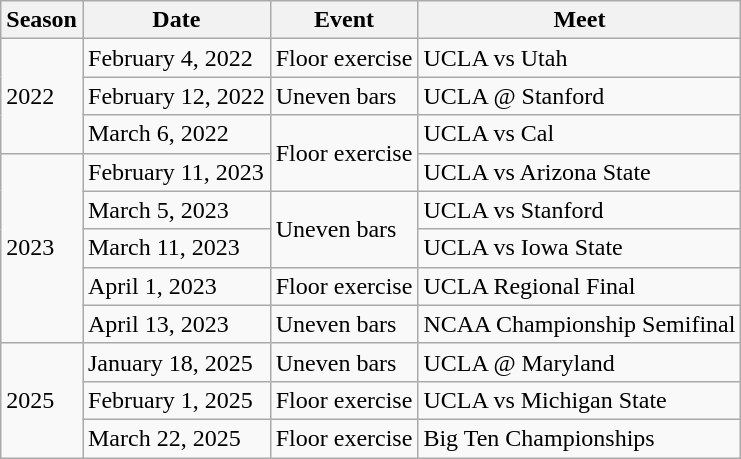<table class="wikitable">
<tr>
<th>Season</th>
<th>Date</th>
<th>Event</th>
<th>Meet</th>
</tr>
<tr>
<td rowspan="3">2022</td>
<td>February 4, 2022</td>
<td>Floor exercise</td>
<td>UCLA vs Utah</td>
</tr>
<tr>
<td>February 12, 2022</td>
<td>Uneven bars</td>
<td>UCLA @ Stanford</td>
</tr>
<tr>
<td>March 6, 2022</td>
<td rowspan="2">Floor exercise</td>
<td>UCLA vs Cal</td>
</tr>
<tr>
<td rowspan="5">2023</td>
<td>February 11, 2023</td>
<td>UCLA vs Arizona State</td>
</tr>
<tr>
<td>March 5, 2023</td>
<td rowspan="2">Uneven bars</td>
<td>UCLA vs Stanford</td>
</tr>
<tr>
<td>March 11, 2023</td>
<td>UCLA vs Iowa State</td>
</tr>
<tr>
<td>April 1, 2023</td>
<td>Floor exercise</td>
<td>UCLA Regional Final</td>
</tr>
<tr>
<td>April 13, 2023</td>
<td>Uneven bars</td>
<td>NCAA Championship Semifinal</td>
</tr>
<tr>
<td rowspan="3">2025</td>
<td>January 18, 2025</td>
<td>Uneven bars</td>
<td>UCLA @ Maryland</td>
</tr>
<tr>
<td>February 1, 2025</td>
<td>Floor exercise</td>
<td>UCLA vs Michigan State</td>
</tr>
<tr>
<td>March 22, 2025</td>
<td>Floor exercise</td>
<td>Big Ten Championships</td>
</tr>
</table>
